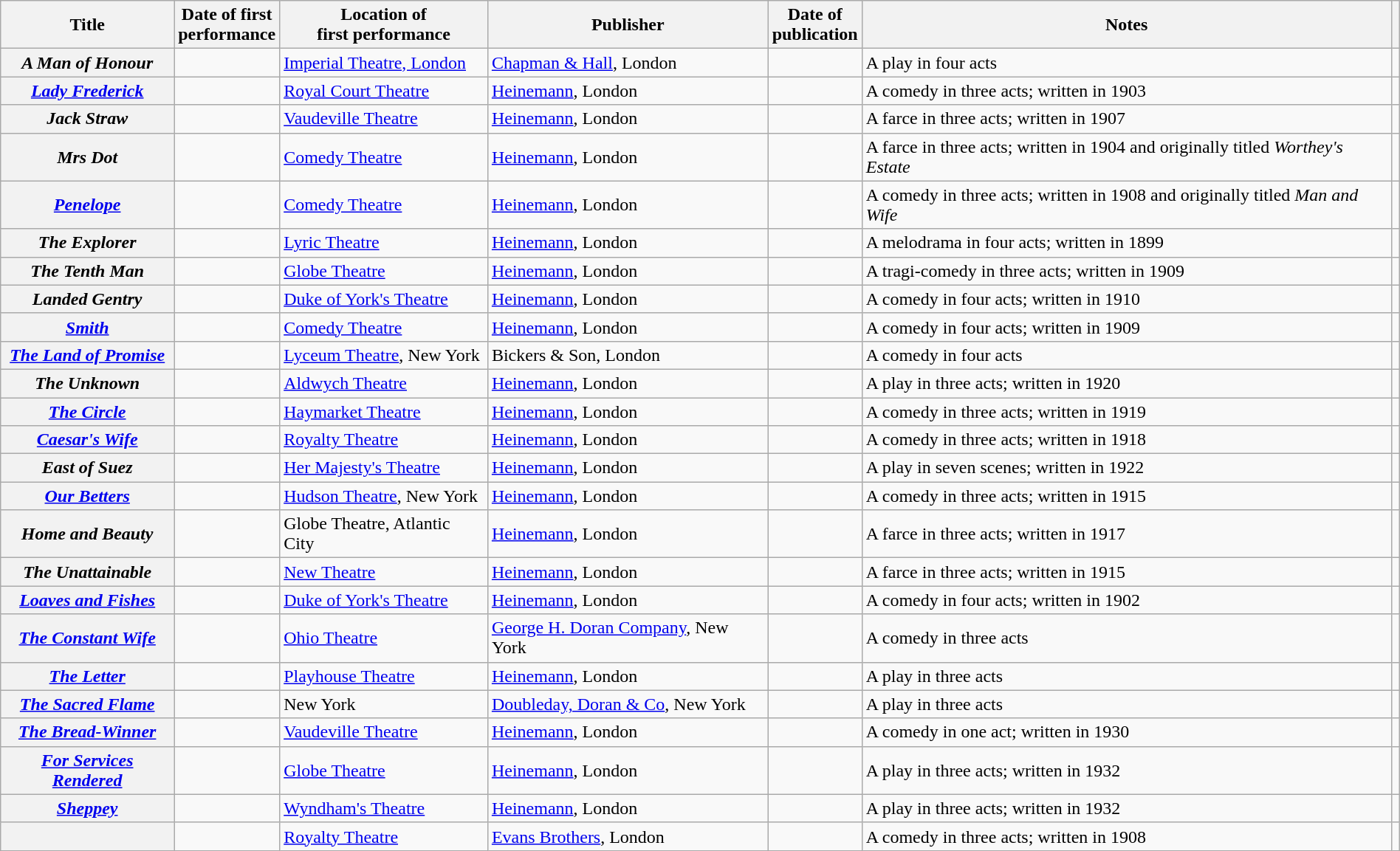<table class="wikitable plainrowheaders sortable" style="margin-right: 0;">
<tr>
<th scope="col">Title</th>
<th scope="col">Date of first<br>performance</th>
<th scope="col">Location of<br>first performance</th>
<th scope="col">Publisher</th>
<th scope="col">Date of<br>publication</th>
<th scope="col" class="unsortable">Notes</th>
<th scope="col" class="unsortable"></th>
</tr>
<tr>
<th scope="row"><em>A Man of Honour</em></th>
<td></td>
<td><a href='#'>Imperial Theatre, London</a></td>
<td><a href='#'>Chapman & Hall</a>, London</td>
<td></td>
<td>A play in four acts</td>
<td style="text-align: center;"></td>
</tr>
<tr>
<th scope="row"><em><a href='#'>Lady Frederick</a></em></th>
<td></td>
<td><a href='#'>Royal Court Theatre</a></td>
<td><a href='#'>Heinemann</a>, London</td>
<td></td>
<td>A comedy in three acts; written in 1903</td>
<td style="text-align: center;"></td>
</tr>
<tr>
<th scope="row"><em>Jack Straw</em></th>
<td></td>
<td><a href='#'>Vaudeville Theatre</a></td>
<td><a href='#'>Heinemann</a>, London</td>
<td></td>
<td>A farce in three acts; written in 1907</td>
<td style="text-align: center;"></td>
</tr>
<tr>
<th scope="row"><em>Mrs Dot</em></th>
<td></td>
<td><a href='#'>Comedy Theatre</a></td>
<td><a href='#'>Heinemann</a>, London</td>
<td></td>
<td>A farce in three acts; written in 1904 and originally titled <em>Worthey's Estate</em></td>
<td style="text-align: center;"></td>
</tr>
<tr>
<th scope="row"><em><a href='#'>Penelope</a></em></th>
<td></td>
<td><a href='#'>Comedy Theatre</a></td>
<td><a href='#'>Heinemann</a>, London</td>
<td></td>
<td>A comedy in three acts; written in 1908 and originally titled <em>Man and Wife</em></td>
<td style="text-align: center;"></td>
</tr>
<tr>
<th scope="row"><em>The Explorer</em></th>
<td></td>
<td><a href='#'>Lyric Theatre</a></td>
<td><a href='#'>Heinemann</a>, London</td>
<td></td>
<td>A melodrama in four acts; written in 1899</td>
<td style="text-align: center;"></td>
</tr>
<tr>
<th scope="row"><em>The Tenth Man</em></th>
<td></td>
<td><a href='#'>Globe Theatre</a></td>
<td><a href='#'>Heinemann</a>, London</td>
<td></td>
<td>A tragi-comedy in three acts; written in 1909</td>
<td style="text-align: center;"></td>
</tr>
<tr>
<th scope="row"><em>Landed Gentry</em></th>
<td></td>
<td><a href='#'>Duke of York's Theatre</a></td>
<td><a href='#'>Heinemann</a>, London</td>
<td></td>
<td>A comedy in four acts; written in 1910</td>
<td style="text-align: center;"></td>
</tr>
<tr>
<th scope="row"><em><a href='#'>Smith</a></em></th>
<td></td>
<td><a href='#'>Comedy Theatre</a></td>
<td><a href='#'>Heinemann</a>, London</td>
<td></td>
<td>A comedy in four acts; written in 1909</td>
<td style="text-align: center;"></td>
</tr>
<tr>
<th scope="row"><em><a href='#'>The Land of Promise</a></em></th>
<td></td>
<td><a href='#'>Lyceum Theatre</a>, New York</td>
<td>Bickers & Son, London</td>
<td></td>
<td>A comedy in four acts</td>
<td style="text-align: center;"></td>
</tr>
<tr>
<th scope="row"><em>The Unknown</em></th>
<td></td>
<td><a href='#'>Aldwych Theatre</a></td>
<td><a href='#'>Heinemann</a>, London</td>
<td></td>
<td>A play in three acts; written in 1920</td>
<td style="text-align: center;"></td>
</tr>
<tr>
<th scope="row"><em><a href='#'>The Circle</a></em></th>
<td></td>
<td><a href='#'>Haymarket Theatre</a></td>
<td><a href='#'>Heinemann</a>, London</td>
<td></td>
<td>A comedy in three acts; written in 1919</td>
<td style="text-align: center;"></td>
</tr>
<tr>
<th scope="row"><em><a href='#'>Caesar's Wife</a></em></th>
<td></td>
<td><a href='#'>Royalty Theatre</a></td>
<td><a href='#'>Heinemann</a>, London</td>
<td></td>
<td>A comedy in three acts; written in 1918</td>
<td style="text-align: center;"></td>
</tr>
<tr>
<th scope="row"><em>East of Suez</em></th>
<td></td>
<td><a href='#'>Her Majesty's Theatre</a></td>
<td><a href='#'>Heinemann</a>, London</td>
<td></td>
<td>A play in seven scenes; written in 1922</td>
<td style="text-align: center;"></td>
</tr>
<tr>
<th scope="row"><em><a href='#'>Our Betters</a></em></th>
<td></td>
<td><a href='#'>Hudson Theatre</a>, New York</td>
<td><a href='#'>Heinemann</a>, London</td>
<td></td>
<td>A comedy in three acts; written in 1915</td>
<td style="text-align: center;"></td>
</tr>
<tr>
<th scope="row"><em>Home and Beauty</em></th>
<td></td>
<td>Globe Theatre, Atlantic City</td>
<td><a href='#'>Heinemann</a>, London</td>
<td></td>
<td>A farce in three acts; written in 1917</td>
<td style="text-align: center;"></td>
</tr>
<tr>
<th scope="row"><em>The Unattainable</em></th>
<td></td>
<td><a href='#'>New Theatre</a></td>
<td><a href='#'>Heinemann</a>, London</td>
<td></td>
<td>A farce in three acts; written in 1915</td>
<td style="text-align: center;"></td>
</tr>
<tr>
<th scope="row"><em><a href='#'>Loaves and Fishes</a></em></th>
<td></td>
<td><a href='#'>Duke of York's Theatre</a></td>
<td><a href='#'>Heinemann</a>, London</td>
<td></td>
<td>A comedy in four acts; written in 1902</td>
<td style="text-align: center;"></td>
</tr>
<tr>
<th scope="row"><em><a href='#'>The Constant Wife</a></em></th>
<td></td>
<td><a href='#'>Ohio Theatre</a></td>
<td><a href='#'>George H. Doran Company</a>, New York</td>
<td></td>
<td>A comedy in three acts</td>
<td style="text-align: center;"></td>
</tr>
<tr>
<th scope="row"><em><a href='#'>The Letter</a></em></th>
<td></td>
<td><a href='#'>Playhouse Theatre</a></td>
<td><a href='#'>Heinemann</a>, London</td>
<td></td>
<td>A play in three acts</td>
<td style="text-align: center;"></td>
</tr>
<tr>
<th scope="row"><em><a href='#'>The Sacred Flame</a></em></th>
<td></td>
<td>New York</td>
<td><a href='#'>Doubleday, Doran & Co</a>, New York</td>
<td></td>
<td>A play in three acts</td>
<td style="text-align: center;"></td>
</tr>
<tr>
<th scope="row"><em><a href='#'>The Bread-Winner</a></em></th>
<td></td>
<td><a href='#'>Vaudeville Theatre</a></td>
<td><a href='#'>Heinemann</a>, London</td>
<td></td>
<td>A comedy in one act; written in 1930</td>
<td style="text-align: center;"></td>
</tr>
<tr>
<th scope="row"><em><a href='#'>For Services Rendered</a></em></th>
<td></td>
<td><a href='#'>Globe Theatre</a></td>
<td><a href='#'>Heinemann</a>, London</td>
<td></td>
<td>A play in three acts; written in 1932</td>
<td style="text-align: center;"></td>
</tr>
<tr>
<th scope="row"><em><a href='#'>Sheppey</a></em></th>
<td></td>
<td><a href='#'>Wyndham's Theatre</a></td>
<td><a href='#'>Heinemann</a>, London</td>
<td></td>
<td>A play in three acts; written in 1932</td>
<td style="text-align: center;"></td>
</tr>
<tr>
<th scope="row"></th>
<td></td>
<td><a href='#'>Royalty Theatre</a></td>
<td><a href='#'>Evans Brothers</a>, London</td>
<td></td>
<td>A comedy in three acts; written in 1908</td>
<td style="text-align: center;"></td>
</tr>
</table>
